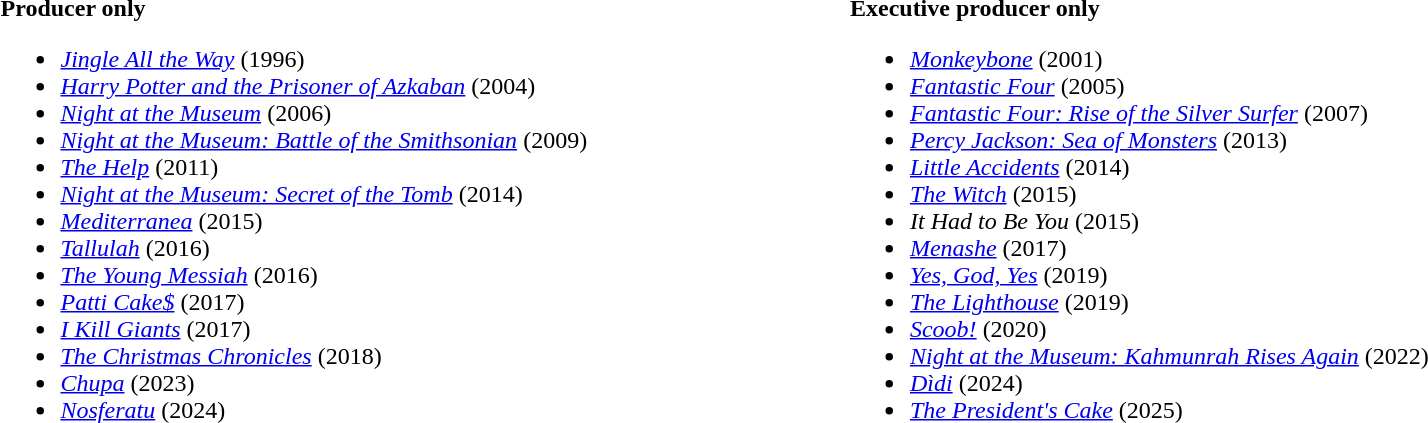<table style="width:100%;">
<tr style="vertical-align:top;">
<td width="45%"><br><strong>Producer only</strong><ul><li><em><a href='#'>Jingle All the Way</a></em> (1996)</li><li><em><a href='#'>Harry Potter and the Prisoner of Azkaban</a></em> (2004)</li><li><em><a href='#'>Night at the Museum</a></em> (2006)</li><li><em><a href='#'>Night at the Museum: Battle of the Smithsonian</a></em> (2009)</li><li><em><a href='#'>The Help</a></em> (2011)</li><li><em><a href='#'>Night at the Museum: Secret of the Tomb</a></em> (2014)</li><li><em><a href='#'>Mediterranea</a></em> (2015)</li><li><em><a href='#'>Tallulah</a></em> (2016)</li><li><em><a href='#'>The Young Messiah</a></em> (2016)</li><li><em><a href='#'>Patti Cake$</a></em> (2017)</li><li><em><a href='#'>I Kill Giants</a></em> (2017)</li><li><em><a href='#'>The Christmas Chronicles</a></em> (2018)</li><li><em><a href='#'>Chupa</a></em> (2023)</li><li><em><a href='#'>Nosferatu</a></em> (2024)</li></ul></td>
<td width="55%"><br><strong>Executive producer only</strong><ul><li><em><a href='#'>Monkeybone</a></em> (2001)</li><li><em><a href='#'>Fantastic Four</a></em> (2005)</li><li><em><a href='#'>Fantastic Four: Rise of the Silver Surfer</a></em> (2007)</li><li><em><a href='#'>Percy Jackson: Sea of Monsters</a></em> (2013)</li><li><em><a href='#'>Little Accidents</a></em> (2014)</li><li><em><a href='#'>The Witch</a></em> (2015)</li><li><em>It Had to Be You</em> (2015)</li><li><em><a href='#'>Menashe</a></em> (2017)</li><li><em><a href='#'>Yes, God, Yes</a></em> (2019)</li><li><em><a href='#'>The Lighthouse</a></em> (2019)</li><li><em><a href='#'>Scoob!</a></em> (2020)</li><li><em><a href='#'>Night at the Museum: Kahmunrah Rises Again</a></em> (2022)</li><li><em><a href='#'>Dìdi</a></em> (2024)</li><li><em><a href='#'>The President's Cake</a></em> (2025)</li></ul></td>
<td width="50%"></td>
</tr>
</table>
